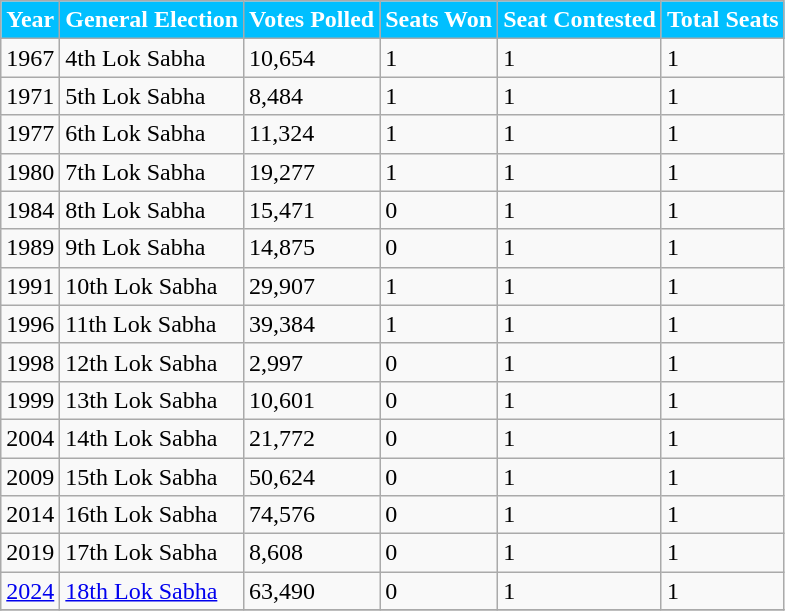<table class="wikitable">
<tr>
<th style="background-color:#00BFFF; color:white">Year</th>
<th style="background-color:#00BFFF; color:white">General Election</th>
<th style="background-color:#00BFFF; color:white">Votes Polled</th>
<th style="background-color:#00BFFF; color:white">Seats Won</th>
<th style="background-color:#00BFFF; color:white">Seat Contested</th>
<th style="background-color:#00BFFF; color:white">Total Seats</th>
</tr>
<tr>
<td>1967</td>
<td>4th Lok Sabha</td>
<td>10,654</td>
<td>1</td>
<td>1</td>
<td>1</td>
</tr>
<tr>
<td>1971</td>
<td>5th Lok Sabha</td>
<td>8,484</td>
<td>1</td>
<td>1</td>
<td>1</td>
</tr>
<tr>
<td>1977</td>
<td>6th Lok Sabha</td>
<td>11,324</td>
<td>1</td>
<td>1</td>
<td>1</td>
</tr>
<tr>
<td>1980</td>
<td>7th Lok Sabha</td>
<td>19,277</td>
<td>1</td>
<td>1</td>
<td>1</td>
</tr>
<tr>
<td>1984</td>
<td>8th Lok Sabha</td>
<td>15,471</td>
<td>0</td>
<td>1</td>
<td>1</td>
</tr>
<tr>
<td>1989</td>
<td>9th Lok Sabha</td>
<td>14,875</td>
<td>0</td>
<td>1</td>
<td>1</td>
</tr>
<tr>
<td>1991</td>
<td>10th Lok Sabha</td>
<td>29,907</td>
<td>1</td>
<td>1</td>
<td>1</td>
</tr>
<tr>
<td>1996</td>
<td>11th Lok Sabha</td>
<td>39,384</td>
<td>1</td>
<td>1</td>
<td>1</td>
</tr>
<tr>
<td>1998</td>
<td>12th Lok Sabha</td>
<td>2,997</td>
<td>0</td>
<td>1</td>
<td>1</td>
</tr>
<tr>
<td>1999</td>
<td>13th Lok Sabha</td>
<td>10,601</td>
<td>0</td>
<td>1</td>
<td>1</td>
</tr>
<tr>
<td>2004</td>
<td>14th Lok Sabha</td>
<td>21,772</td>
<td>0</td>
<td>1</td>
<td>1</td>
</tr>
<tr>
<td>2009</td>
<td>15th Lok Sabha</td>
<td>50,624</td>
<td>0</td>
<td>1</td>
<td>1</td>
</tr>
<tr>
<td>2014</td>
<td>16th Lok Sabha</td>
<td>74,576</td>
<td>0</td>
<td>1</td>
<td>1</td>
</tr>
<tr>
<td>2019</td>
<td>17th Lok Sabha</td>
<td>8,608</td>
<td>0</td>
<td>1</td>
<td>1</td>
</tr>
<tr>
<td><a href='#'>2024</a></td>
<td><a href='#'>18th Lok Sabha</a></td>
<td>63,490</td>
<td>0</td>
<td>1</td>
<td>1</td>
</tr>
<tr>
</tr>
</table>
